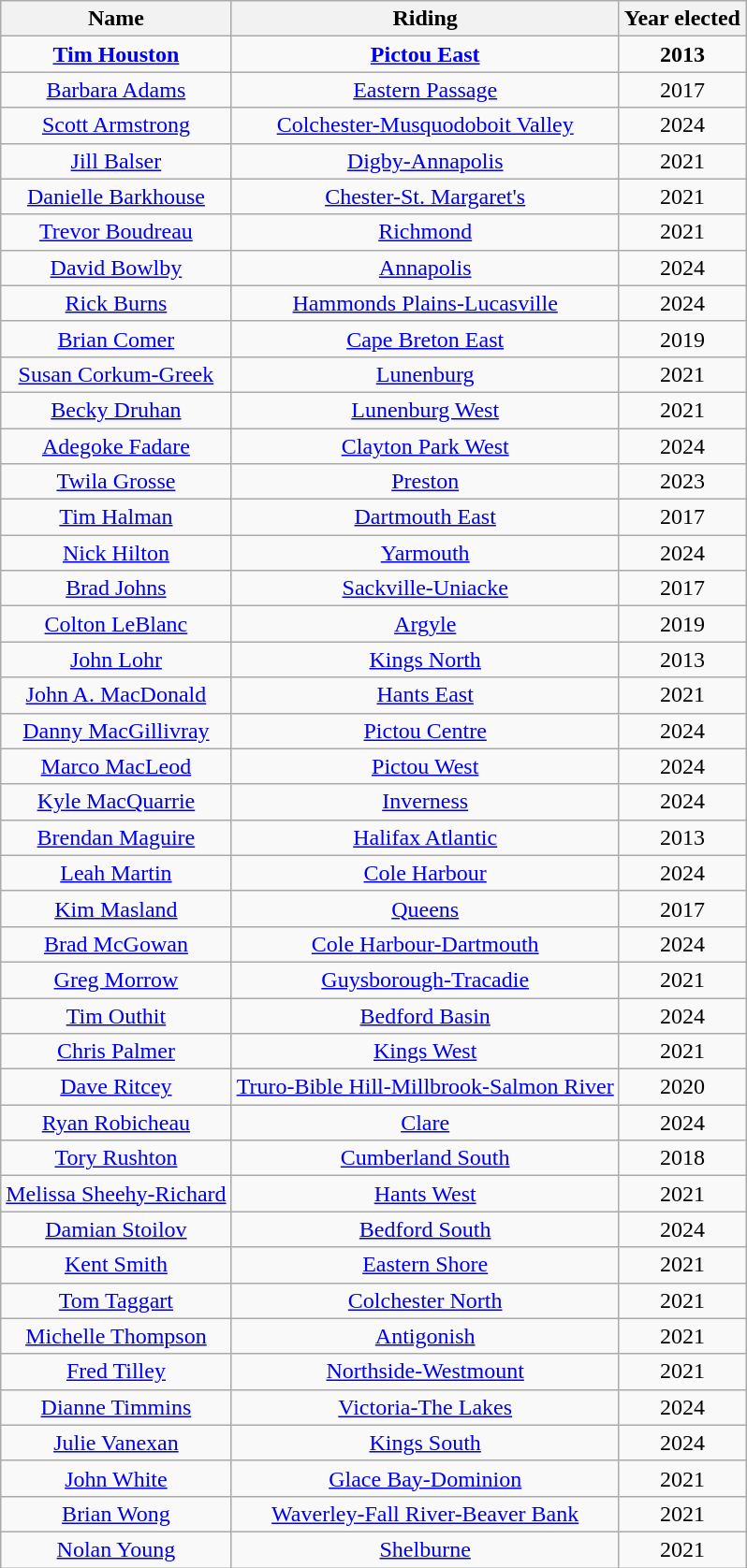<table class="wikitable sortable">
<tr>
<th>Name</th>
<th>Riding</th>
<th>Year elected</th>
</tr>
<tr align="center">
<td><strong><a href='#'>Tim Houston</a></strong></td>
<td><strong><a href='#'>Pictou East</a></strong></td>
<td><strong>2013</strong></td>
</tr>
<tr align="center">
<td><a href='#'>Barbara Adams</a></td>
<td><a href='#'>Eastern Passage</a></td>
<td>2017</td>
</tr>
<tr align="center">
<td><a href='#'>Scott Armstrong</a></td>
<td><a href='#'>Colchester-Musquodoboit Valley</a></td>
<td>2024</td>
</tr>
<tr align="center">
<td><a href='#'>Jill Balser</a></td>
<td><a href='#'>Digby-Annapolis</a></td>
<td>2021</td>
</tr>
<tr align="center">
<td><a href='#'>Danielle Barkhouse</a></td>
<td><a href='#'>Chester-St. Margaret's</a></td>
<td>2021</td>
</tr>
<tr align="center">
<td><a href='#'>Trevor Boudreau</a></td>
<td><a href='#'>Richmond</a></td>
<td>2021</td>
</tr>
<tr align="center">
<td><a href='#'>David Bowlby</a></td>
<td><a href='#'>Annapolis</a></td>
<td>2024</td>
</tr>
<tr align="center">
<td><a href='#'>Rick Burns</a></td>
<td><a href='#'>Hammonds Plains-Lucasville</a></td>
<td>2024</td>
</tr>
<tr align="center">
<td><a href='#'>Brian Comer</a></td>
<td><a href='#'>Cape Breton East</a></td>
<td>2019</td>
</tr>
<tr align="center">
<td><a href='#'>Susan Corkum-Greek</a></td>
<td><a href='#'>Lunenburg</a></td>
<td>2021</td>
</tr>
<tr align="center">
<td><a href='#'>Becky Druhan</a></td>
<td><a href='#'>Lunenburg West</a></td>
<td>2021</td>
</tr>
<tr align="center">
<td><a href='#'>Adegoke Fadare</a></td>
<td><a href='#'>Clayton Park West</a></td>
<td>2024</td>
</tr>
<tr align="center">
<td><a href='#'>Twila Grosse</a></td>
<td><a href='#'>Preston</a></td>
<td>2023</td>
</tr>
<tr align="center">
<td><a href='#'>Tim Halman</a></td>
<td><a href='#'>Dartmouth East</a></td>
<td>2017</td>
</tr>
<tr align="center">
<td><a href='#'>Nick Hilton</a></td>
<td><a href='#'>Yarmouth</a></td>
<td>2024</td>
</tr>
<tr align="center">
<td><a href='#'>Brad Johns</a></td>
<td><a href='#'>Sackville-Uniacke</a></td>
<td>2017</td>
</tr>
<tr align="center">
<td><a href='#'>Colton LeBlanc</a></td>
<td><a href='#'>Argyle</a></td>
<td>2019</td>
</tr>
<tr align="center">
<td><a href='#'>John Lohr</a></td>
<td><a href='#'>Kings North</a></td>
<td>2013</td>
</tr>
<tr align="center">
<td><a href='#'>John A. MacDonald</a></td>
<td><a href='#'>Hants East</a></td>
<td>2021</td>
</tr>
<tr align="center">
<td><a href='#'>Danny MacGillivray</a></td>
<td><a href='#'>Pictou Centre</a></td>
<td>2024</td>
</tr>
<tr align="center">
<td><a href='#'>Marco MacLeod</a></td>
<td><a href='#'>Pictou West</a></td>
<td>2024</td>
</tr>
<tr align="center">
<td><a href='#'>Kyle MacQuarrie</a></td>
<td><a href='#'>Inverness</a></td>
<td>2024</td>
</tr>
<tr align="center">
<td><a href='#'>Brendan Maguire</a></td>
<td><a href='#'>Halifax Atlantic</a></td>
<td>2013</td>
</tr>
<tr align="center">
<td><a href='#'>Leah Martin</a></td>
<td><a href='#'>Cole Harbour</a></td>
<td>2024</td>
</tr>
<tr align="center">
<td><a href='#'>Kim Masland</a></td>
<td><a href='#'>Queens</a></td>
<td>2017</td>
</tr>
<tr align="center">
<td><a href='#'>Brad McGowan</a></td>
<td><a href='#'>Cole Harbour-Dartmouth</a></td>
<td>2024</td>
</tr>
<tr align="center">
<td><a href='#'>Greg Morrow</a></td>
<td><a href='#'>Guysborough-Tracadie</a></td>
<td>2021</td>
</tr>
<tr align="center">
<td><a href='#'>Tim Outhit</a></td>
<td><a href='#'>Bedford Basin</a></td>
<td>2024</td>
</tr>
<tr align="center">
<td><a href='#'>Chris Palmer</a></td>
<td><a href='#'>Kings West</a></td>
<td>2021</td>
</tr>
<tr align="center">
<td><a href='#'>Dave Ritcey</a></td>
<td><a href='#'>Truro-Bible Hill-Millbrook-Salmon River</a></td>
<td>2020</td>
</tr>
<tr align="center">
<td><a href='#'>Ryan Robicheau</a></td>
<td><a href='#'>Clare</a></td>
<td>2024</td>
</tr>
<tr align="center">
<td><a href='#'>Tory Rushton</a></td>
<td><a href='#'>Cumberland South</a></td>
<td>2018</td>
</tr>
<tr align="center">
<td><a href='#'>Melissa Sheehy-Richard</a></td>
<td><a href='#'>Hants West</a></td>
<td>2021</td>
</tr>
<tr align="center">
<td><a href='#'>Damian Stoilov</a></td>
<td><a href='#'>Bedford South</a></td>
<td>2024</td>
</tr>
<tr align="center">
<td><a href='#'>Kent Smith</a></td>
<td><a href='#'>Eastern Shore</a></td>
<td>2021</td>
</tr>
<tr align="center">
<td><a href='#'>Tom Taggart</a></td>
<td><a href='#'>Colchester North</a></td>
<td>2021</td>
</tr>
<tr align="center">
<td><a href='#'>Michelle Thompson</a></td>
<td><a href='#'>Antigonish</a></td>
<td>2021</td>
</tr>
<tr align="center">
<td><a href='#'>Fred Tilley</a></td>
<td><a href='#'>Northside-Westmount</a></td>
<td>2021</td>
</tr>
<tr align="center">
<td><a href='#'>Dianne Timmins</a></td>
<td><a href='#'>Victoria-The Lakes</a></td>
<td>2024</td>
</tr>
<tr align="center">
<td><a href='#'>Julie Vanexan</a></td>
<td><a href='#'>Kings South</a></td>
<td>2024</td>
</tr>
<tr align="center">
<td><a href='#'>John White</a></td>
<td><a href='#'>Glace Bay-Dominion</a></td>
<td>2021</td>
</tr>
<tr align="center">
<td><a href='#'>Brian Wong</a></td>
<td><a href='#'>Waverley-Fall River-Beaver Bank</a></td>
<td>2021</td>
</tr>
<tr align="center">
<td><a href='#'>Nolan Young</a></td>
<td><a href='#'>Shelburne</a></td>
<td>2021</td>
</tr>
</table>
